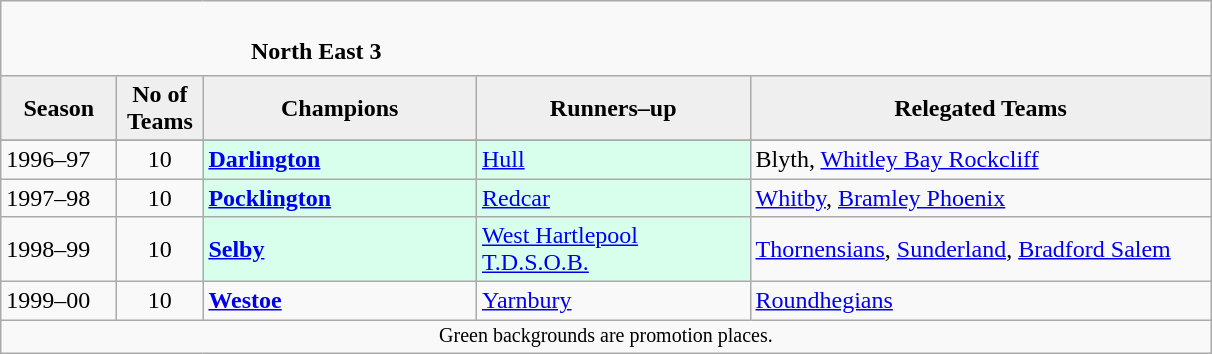<table class="wikitable" style="text-align: left;">
<tr>
<td colspan="11" cellpadding="0" cellspacing="0"><br><table border="0" style="width:100%;" cellpadding="0" cellspacing="0">
<tr>
<td style="width:20%; border:0;"></td>
<td style="border:0;"><strong>North East 3</strong></td>
<td style="width:20%; border:0;"></td>
</tr>
</table>
</td>
</tr>
<tr>
<th style="background:#efefef; width:70px;">Season</th>
<th style="background:#efefef; width:50px;">No of Teams</th>
<th style="background:#efefef; width:175px;">Champions</th>
<th style="background:#efefef; width:175px;">Runners–up</th>
<th style="background:#efefef; width:300px;">Relegated Teams</th>
</tr>
<tr align=left>
</tr>
<tr>
<td>1996–97</td>
<td style="text-align: center;">10</td>
<td style="background:#d8ffeb;"><strong><a href='#'>Darlington</a></strong></td>
<td style="background:#d8ffeb;"><a href='#'>Hull</a></td>
<td>Blyth, <a href='#'>Whitley Bay Rockcliff</a></td>
</tr>
<tr>
<td>1997–98</td>
<td style="text-align: center;">10</td>
<td style="background:#d8ffeb;"><strong><a href='#'>Pocklington</a></strong></td>
<td style="background:#d8ffeb;"><a href='#'>Redcar</a></td>
<td><a href='#'>Whitby</a>, <a href='#'>Bramley Phoenix</a></td>
</tr>
<tr>
<td>1998–99</td>
<td style="text-align: center;">10</td>
<td style="background:#d8ffeb;"><strong><a href='#'>Selby</a></strong></td>
<td style="background:#d8ffeb;"><a href='#'>West Hartlepool T.D.S.O.B.</a></td>
<td><a href='#'>Thornensians</a>, <a href='#'>Sunderland</a>, <a href='#'>Bradford Salem</a></td>
</tr>
<tr>
<td>1999–00</td>
<td style="text-align: center;">10</td>
<td><strong><a href='#'>Westoe</a></strong></td>
<td><a href='#'>Yarnbury</a></td>
<td><a href='#'>Roundhegians</a></td>
</tr>
<tr>
<td colspan="15"  style="border:0; font-size:smaller; text-align:center;">Green backgrounds are promotion places.</td>
</tr>
</table>
